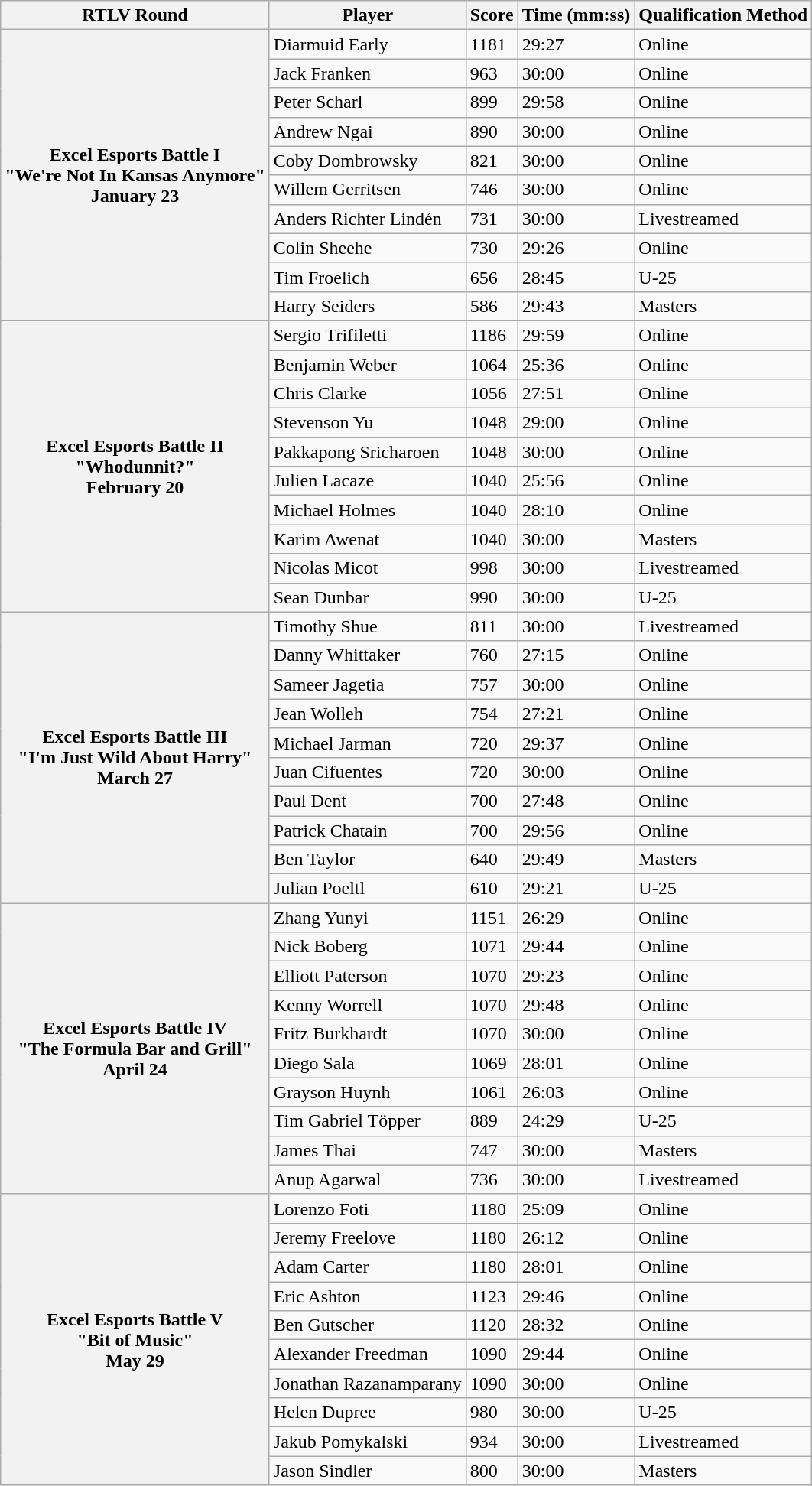<table class="wikitable">
<tr>
<th>RTLV Round</th>
<th>Player</th>
<th>Score</th>
<th>Time (mm:ss)</th>
<th>Qualification Method</th>
</tr>
<tr>
<th rowspan=10>Excel Esports Battle I<br>"We're Not In Kansas Anymore"<br>January 23</th>
<td> Diarmuid Early</td>
<td>1181</td>
<td>29:27</td>
<td>Online</td>
</tr>
<tr>
<td> Jack Franken</td>
<td>963</td>
<td>30:00</td>
<td>Online</td>
</tr>
<tr>
<td> Peter Scharl</td>
<td>899</td>
<td>29:58</td>
<td>Online</td>
</tr>
<tr>
<td> Andrew Ngai</td>
<td>890</td>
<td>30:00</td>
<td>Online</td>
</tr>
<tr>
<td> Coby Dombrowsky</td>
<td>821</td>
<td>30:00</td>
<td>Online</td>
</tr>
<tr>
<td> Willem Gerritsen</td>
<td>746</td>
<td>30:00</td>
<td>Online</td>
</tr>
<tr>
<td> Anders Richter Lindén</td>
<td>731</td>
<td>30:00</td>
<td>Livestreamed</td>
</tr>
<tr>
<td> Colin Sheehe</td>
<td>730</td>
<td>29:26</td>
<td>Online</td>
</tr>
<tr>
<td> Tim Froelich</td>
<td>656</td>
<td>28:45</td>
<td>U-25</td>
</tr>
<tr>
<td> Harry Seiders</td>
<td>586</td>
<td>29:43</td>
<td>Masters</td>
</tr>
<tr>
<th rowspan=10>Excel Esports Battle II<br>"Whodunnit?"<br>February 20</th>
<td> Sergio Trifiletti</td>
<td>1186</td>
<td>29:59</td>
<td>Online</td>
</tr>
<tr>
<td> Benjamin Weber</td>
<td>1064</td>
<td>25:36</td>
<td>Online</td>
</tr>
<tr>
<td> Chris Clarke</td>
<td>1056</td>
<td>27:51</td>
<td>Online</td>
</tr>
<tr>
<td> Stevenson Yu</td>
<td>1048</td>
<td>29:00</td>
<td>Online</td>
</tr>
<tr>
<td> Pakkapong Sricharoen</td>
<td>1048</td>
<td>30:00</td>
<td>Online</td>
</tr>
<tr>
<td> Julien Lacaze</td>
<td>1040</td>
<td>25:56</td>
<td>Online</td>
</tr>
<tr>
<td> Michael Holmes</td>
<td>1040</td>
<td>28:10</td>
<td>Online</td>
</tr>
<tr>
<td> Karim Awenat</td>
<td>1040</td>
<td>30:00</td>
<td>Masters</td>
</tr>
<tr>
<td> Nicolas Micot</td>
<td>998</td>
<td>30:00</td>
<td>Livestreamed</td>
</tr>
<tr>
<td> Sean Dunbar</td>
<td>990</td>
<td>30:00</td>
<td>U-25</td>
</tr>
<tr>
<th rowspan=10>Excel Esports Battle III<br>"I'm Just Wild About Harry"<br>March 27</th>
<td> Timothy Shue</td>
<td>811</td>
<td>30:00</td>
<td>Livestreamed</td>
</tr>
<tr>
<td> Danny Whittaker</td>
<td>760</td>
<td>27:15</td>
<td>Online</td>
</tr>
<tr>
<td> Sameer Jagetia</td>
<td>757</td>
<td>30:00</td>
<td>Online</td>
</tr>
<tr>
<td> Jean Wolleh</td>
<td>754</td>
<td>27:21</td>
<td>Online</td>
</tr>
<tr>
<td> Michael Jarman</td>
<td>720</td>
<td>29:37</td>
<td>Online</td>
</tr>
<tr>
<td> Juan Cifuentes</td>
<td>720</td>
<td>30:00</td>
<td>Online</td>
</tr>
<tr>
<td> Paul Dent</td>
<td>700</td>
<td>27:48</td>
<td>Online</td>
</tr>
<tr>
<td> Patrick Chatain</td>
<td>700</td>
<td>29:56</td>
<td>Online</td>
</tr>
<tr>
<td> Ben Taylor</td>
<td>640</td>
<td>29:49</td>
<td>Masters</td>
</tr>
<tr>
<td> Julian Poeltl</td>
<td>610</td>
<td>29:21</td>
<td>U-25</td>
</tr>
<tr>
<th rowspan=10>Excel Esports Battle IV<br>"The Formula Bar and Grill"<br>April 24</th>
<td> Zhang Yunyi</td>
<td>1151</td>
<td>26:29</td>
<td>Online</td>
</tr>
<tr>
<td> Nick Boberg</td>
<td>1071</td>
<td>29:44</td>
<td>Online</td>
</tr>
<tr>
<td> Elliott Paterson</td>
<td>1070</td>
<td>29:23</td>
<td>Online</td>
</tr>
<tr>
<td> Kenny Worrell</td>
<td>1070</td>
<td>29:48</td>
<td>Online</td>
</tr>
<tr>
<td> Fritz Burkhardt</td>
<td>1070</td>
<td>30:00</td>
<td>Online</td>
</tr>
<tr>
<td> Diego Sala</td>
<td>1069</td>
<td>28:01</td>
<td>Online</td>
</tr>
<tr>
<td> Grayson Huynh</td>
<td>1061</td>
<td>26:03</td>
<td>Online</td>
</tr>
<tr>
<td> Tim Gabriel Töpper</td>
<td>889</td>
<td>24:29</td>
<td>U-25</td>
</tr>
<tr>
<td> James Thai</td>
<td>747</td>
<td>30:00</td>
<td>Masters</td>
</tr>
<tr>
<td> Anup Agarwal</td>
<td>736</td>
<td>30:00</td>
<td>Livestreamed</td>
</tr>
<tr>
<th rowspan=10>Excel Esports Battle V<br>"Bit of Music"<br>May 29</th>
<td> Lorenzo Foti</td>
<td>1180</td>
<td>25:09</td>
<td>Online</td>
</tr>
<tr>
<td> Jeremy Freelove</td>
<td>1180</td>
<td>26:12</td>
<td>Online</td>
</tr>
<tr>
<td> Adam Carter</td>
<td>1180</td>
<td>28:01</td>
<td>Online</td>
</tr>
<tr>
<td> Eric Ashton</td>
<td>1123</td>
<td>29:46</td>
<td>Online</td>
</tr>
<tr>
<td> Ben Gutscher</td>
<td>1120</td>
<td>28:32</td>
<td>Online</td>
</tr>
<tr>
<td> Alexander Freedman</td>
<td>1090</td>
<td>29:44</td>
<td>Online</td>
</tr>
<tr>
<td> Jonathan Razanamparany</td>
<td>1090</td>
<td>30:00</td>
<td>Online</td>
</tr>
<tr>
<td> Helen Dupree</td>
<td>980</td>
<td>30:00</td>
<td>U-25</td>
</tr>
<tr>
<td> Jakub Pomykalski</td>
<td>934</td>
<td>30:00</td>
<td>Livestreamed</td>
</tr>
<tr>
<td> Jason Sindler</td>
<td>800</td>
<td>30:00</td>
<td>Masters</td>
</tr>
</table>
